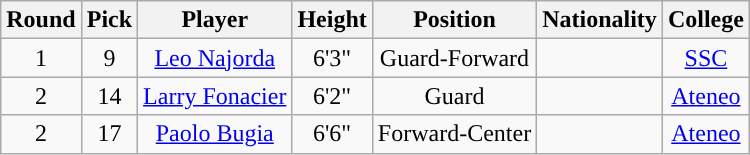<table class="wikitable sortable sortable">
<tr>
<th>Round</th>
<th>Pick</th>
<th>Player</th>
<th>Height</th>
<th>Position</th>
<th>Nationality</th>
<th>College</th>
</tr>
<tr style="text-align: center">
<td>1</td>
<td>9</td>
<td><a href='#'>Leo Najorda</a></td>
<td>6'3"</td>
<td>Guard-Forward</td>
<td></td>
<td><a href='#'>SSC</a></td>
</tr>
<tr style="text-align: center">
<td>2</td>
<td>14</td>
<td><a href='#'>Larry Fonacier</a></td>
<td>6'2"</td>
<td>Guard</td>
<td></td>
<td><a href='#'>Ateneo</a></td>
</tr>
<tr style="text-align: center">
<td>2</td>
<td>17</td>
<td><a href='#'>Paolo Bugia</a></td>
<td>6'6"</td>
<td>Forward-Center</td>
<td></td>
<td><a href='#'>Ateneo</a></td>
</tr>
</table>
